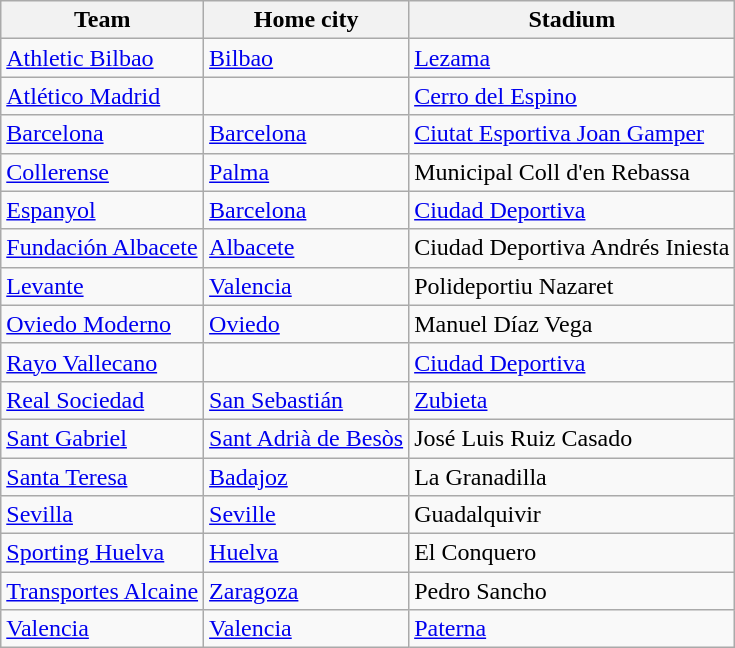<table class="wikitable sortable">
<tr>
<th>Team</th>
<th>Home city</th>
<th>Stadium</th>
</tr>
<tr>
<td><a href='#'>Athletic Bilbao</a></td>
<td> <a href='#'>Bilbao</a></td>
<td><a href='#'>Lezama</a></td>
</tr>
<tr>
<td><a href='#'>Atlético Madrid</a></td>
<td></td>
<td><a href='#'>Cerro del Espino</a></td>
</tr>
<tr>
<td><a href='#'>Barcelona</a></td>
<td> <a href='#'>Barcelona</a></td>
<td><a href='#'>Ciutat Esportiva Joan Gamper</a></td>
</tr>
<tr>
<td><a href='#'>Collerense</a></td>
<td> <a href='#'>Palma</a></td>
<td>Municipal Coll d'en Rebassa</td>
</tr>
<tr>
<td><a href='#'>Espanyol</a></td>
<td> <a href='#'>Barcelona</a></td>
<td><a href='#'>Ciudad Deportiva</a></td>
</tr>
<tr>
<td><a href='#'>Fundación Albacete</a></td>
<td> <a href='#'>Albacete</a></td>
<td>Ciudad Deportiva Andrés Iniesta</td>
</tr>
<tr>
<td><a href='#'>Levante</a></td>
<td> <a href='#'>Valencia</a></td>
<td>Polideportiu Nazaret</td>
</tr>
<tr>
<td><a href='#'>Oviedo Moderno</a></td>
<td> <a href='#'>Oviedo</a></td>
<td>Manuel Díaz Vega</td>
</tr>
<tr>
<td><a href='#'>Rayo Vallecano</a></td>
<td></td>
<td><a href='#'>Ciudad Deportiva</a></td>
</tr>
<tr>
<td><a href='#'>Real Sociedad</a></td>
<td> <a href='#'>San Sebastián</a></td>
<td><a href='#'>Zubieta</a></td>
</tr>
<tr>
<td><a href='#'>Sant Gabriel</a></td>
<td> <a href='#'>Sant Adrià de Besòs</a></td>
<td>José Luis Ruiz Casado</td>
</tr>
<tr>
<td><a href='#'>Santa Teresa</a></td>
<td> <a href='#'>Badajoz</a></td>
<td>La Granadilla</td>
</tr>
<tr>
<td><a href='#'>Sevilla</a></td>
<td> <a href='#'>Seville</a></td>
<td>Guadalquivir</td>
</tr>
<tr>
<td><a href='#'>Sporting Huelva</a></td>
<td> <a href='#'>Huelva</a></td>
<td>El Conquero</td>
</tr>
<tr>
<td><a href='#'>Transportes Alcaine</a></td>
<td> <a href='#'>Zaragoza</a></td>
<td>Pedro Sancho</td>
</tr>
<tr>
<td><a href='#'>Valencia</a></td>
<td> <a href='#'>Valencia</a></td>
<td><a href='#'>Paterna</a></td>
</tr>
</table>
